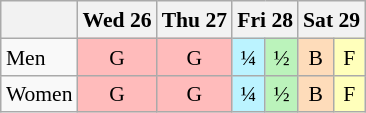<table class="wikitable" style="margin:0.5em auto; font-size:90%; line-height:1.25em;text-align:center">
<tr>
<th></th>
<th>Wed 26</th>
<th>Thu 27</th>
<th colspan="2">Fri 28</th>
<th colspan="2">Sat 29</th>
</tr>
<tr>
<td align="left">Men</td>
<td bgcolor="#FFBBBB">G</td>
<td bgcolor="#FFBBBB">G</td>
<td bgcolor="#BBF3FF">¼</td>
<td bgcolor="#BBF3BB">½</td>
<td bgcolor="#FEDCBA">B</td>
<td bgcolor="#FFFFBB">F</td>
</tr>
<tr>
<td align="left">Women</td>
<td bgcolor="#FFBBBB">G</td>
<td bgcolor="#FFBBBB">G</td>
<td bgcolor="#BBF3FF">¼</td>
<td bgcolor="#BBF3BB">½</td>
<td bgcolor="#FEDCBA">B</td>
<td bgcolor="#FFFFBB">F</td>
</tr>
</table>
